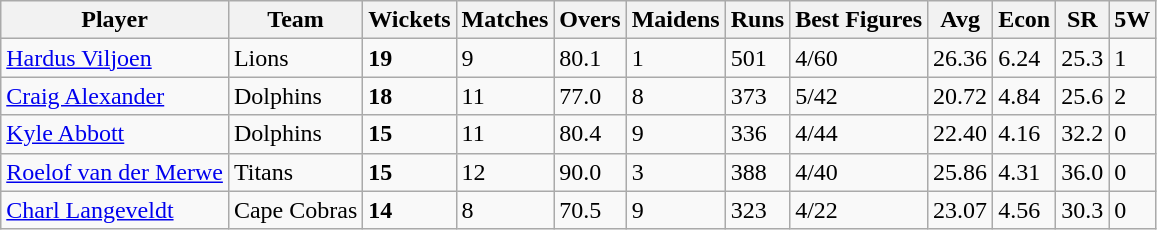<table class="wikitable">
<tr>
<th>Player</th>
<th>Team</th>
<th>Wickets</th>
<th>Matches</th>
<th>Overs</th>
<th>Maidens</th>
<th>Runs</th>
<th>Best Figures</th>
<th>Avg</th>
<th>Econ</th>
<th>SR</th>
<th>5W</th>
</tr>
<tr>
<td><a href='#'>Hardus Viljoen</a></td>
<td> Lions</td>
<td><strong>19</strong></td>
<td>9</td>
<td>80.1</td>
<td>1</td>
<td>501</td>
<td>4/60</td>
<td>26.36</td>
<td>6.24</td>
<td>25.3</td>
<td>1</td>
</tr>
<tr>
<td><a href='#'>Craig Alexander</a></td>
<td> Dolphins</td>
<td><strong>18</strong></td>
<td>11</td>
<td>77.0</td>
<td>8</td>
<td>373</td>
<td>5/42</td>
<td>20.72</td>
<td>4.84</td>
<td>25.6</td>
<td>2</td>
</tr>
<tr>
<td><a href='#'>Kyle Abbott</a></td>
<td> Dolphins</td>
<td><strong>15</strong></td>
<td>11</td>
<td>80.4</td>
<td>9</td>
<td>336</td>
<td>4/44</td>
<td>22.40</td>
<td>4.16</td>
<td>32.2</td>
<td>0</td>
</tr>
<tr>
<td><a href='#'>Roelof van der Merwe</a></td>
<td> Titans</td>
<td><strong>15</strong></td>
<td>12</td>
<td>90.0</td>
<td>3</td>
<td>388</td>
<td>4/40</td>
<td>25.86</td>
<td>4.31</td>
<td>36.0</td>
<td>0</td>
</tr>
<tr>
<td><a href='#'>Charl Langeveldt</a></td>
<td> Cape Cobras</td>
<td><strong>14</strong></td>
<td>8</td>
<td>70.5</td>
<td>9</td>
<td>323</td>
<td>4/22</td>
<td>23.07</td>
<td>4.56</td>
<td>30.3</td>
<td>0</td>
</tr>
</table>
